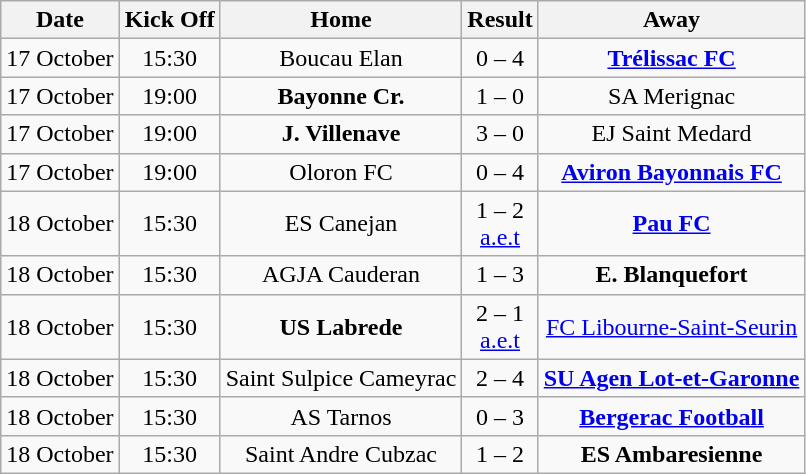<table class="wikitable" style="text-align: center">
<tr>
<th scope="col">Date</th>
<th scope="col">Kick Off</th>
<th scope="col">Home</th>
<th scope="col">Result</th>
<th scope="col">Away</th>
</tr>
<tr>
<td>17 October</td>
<td>15:30</td>
<td>Boucau Elan</td>
<td>0 – 4</td>
<td><strong><a href='#'>Trélissac FC</a></strong></td>
</tr>
<tr>
<td>17 October</td>
<td>19:00</td>
<td><strong>Bayonne Cr.</strong></td>
<td>1 – 0</td>
<td>SA Merignac</td>
</tr>
<tr>
<td>17 October</td>
<td>19:00</td>
<td><strong>J. Villenave</strong></td>
<td>3 – 0</td>
<td>EJ Saint Medard</td>
</tr>
<tr>
<td>17 October</td>
<td>19:00</td>
<td>Oloron FC</td>
<td>0 – 4</td>
<td><strong><a href='#'>Aviron Bayonnais FC</a></strong></td>
</tr>
<tr>
<td>18 October</td>
<td>15:30</td>
<td>ES Canejan</td>
<td>1 – 2 <br> <a href='#'>a.e.t</a></td>
<td><strong><a href='#'>Pau FC</a></strong></td>
</tr>
<tr>
<td>18 October</td>
<td>15:30</td>
<td>AGJA Cauderan</td>
<td>1 – 3</td>
<td><strong>E. Blanquefort</strong></td>
</tr>
<tr>
<td>18 October</td>
<td>15:30</td>
<td><strong>US Labrede</strong></td>
<td>2 – 1 <br> <a href='#'>a.e.t</a></td>
<td><a href='#'>FC Libourne-Saint-Seurin</a></td>
</tr>
<tr>
<td>18 October</td>
<td>15:30</td>
<td>Saint Sulpice Cameyrac</td>
<td>2 – 4</td>
<td><strong><a href='#'>SU Agen Lot-et-Garonne</a></strong></td>
</tr>
<tr>
<td>18 October</td>
<td>15:30</td>
<td>AS Tarnos</td>
<td>0 – 3</td>
<td><strong><a href='#'>Bergerac Football</a></strong></td>
</tr>
<tr>
<td>18 October</td>
<td>15:30</td>
<td>Saint Andre Cubzac</td>
<td>1 – 2</td>
<td><strong>ES Ambaresienne</strong></td>
</tr>
</table>
